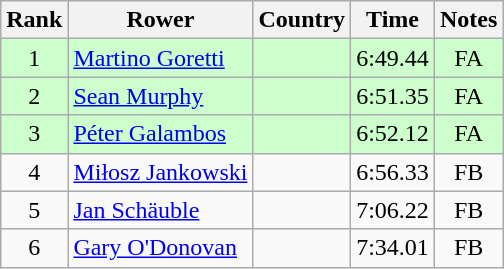<table class="wikitable" style="text-align:center">
<tr>
<th>Rank</th>
<th>Rower</th>
<th>Country</th>
<th>Time</th>
<th>Notes</th>
</tr>
<tr bgcolor=ccffcc>
<td>1</td>
<td align="left"><a href='#'>Martino Goretti</a></td>
<td align="left"></td>
<td>6:49.44</td>
<td>FA</td>
</tr>
<tr bgcolor=ccffcc>
<td>2</td>
<td align="left"><a href='#'>Sean Murphy</a></td>
<td align="left"></td>
<td>6:51.35</td>
<td>FA</td>
</tr>
<tr bgcolor=ccffcc>
<td>3</td>
<td align="left"><a href='#'>Péter Galambos</a></td>
<td align="left"></td>
<td>6:52.12</td>
<td>FA</td>
</tr>
<tr>
<td>4</td>
<td align="left"><a href='#'>Miłosz Jankowski</a></td>
<td align="left"></td>
<td>6:56.33</td>
<td>FB</td>
</tr>
<tr>
<td>5</td>
<td align="left"><a href='#'>Jan Schäuble</a></td>
<td align="left"></td>
<td>7:06.22</td>
<td>FB</td>
</tr>
<tr>
<td>6</td>
<td align="left"><a href='#'>Gary O'Donovan</a></td>
<td align="left"></td>
<td>7:34.01</td>
<td>FB</td>
</tr>
</table>
